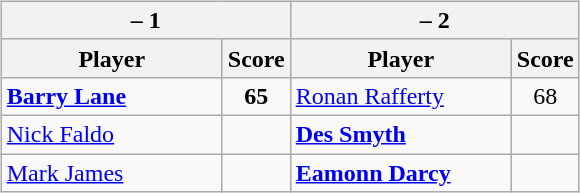<table>
<tr>
<td><br><table class=wikitable>
<tr>
<th colspan=2> – 1</th>
<th colspan=2> – 2</th>
</tr>
<tr>
<th width=140>Player</th>
<th>Score</th>
<th width=140>Player</th>
<th>Score</th>
</tr>
<tr>
<td><strong><a href='#'>Barry Lane</a></strong></td>
<td align=center><strong>65</strong></td>
<td><a href='#'>Ronan Rafferty</a></td>
<td align=center>68</td>
</tr>
<tr>
<td><a href='#'>Nick Faldo</a></td>
<td align=center></td>
<td><strong><a href='#'>Des Smyth</a></strong></td>
<td align=center></td>
</tr>
<tr>
<td><a href='#'>Mark James</a></td>
<td align=center></td>
<td><strong><a href='#'>Eamonn Darcy</a></strong></td>
<td align=center></td>
</tr>
</table>
</td>
</tr>
</table>
